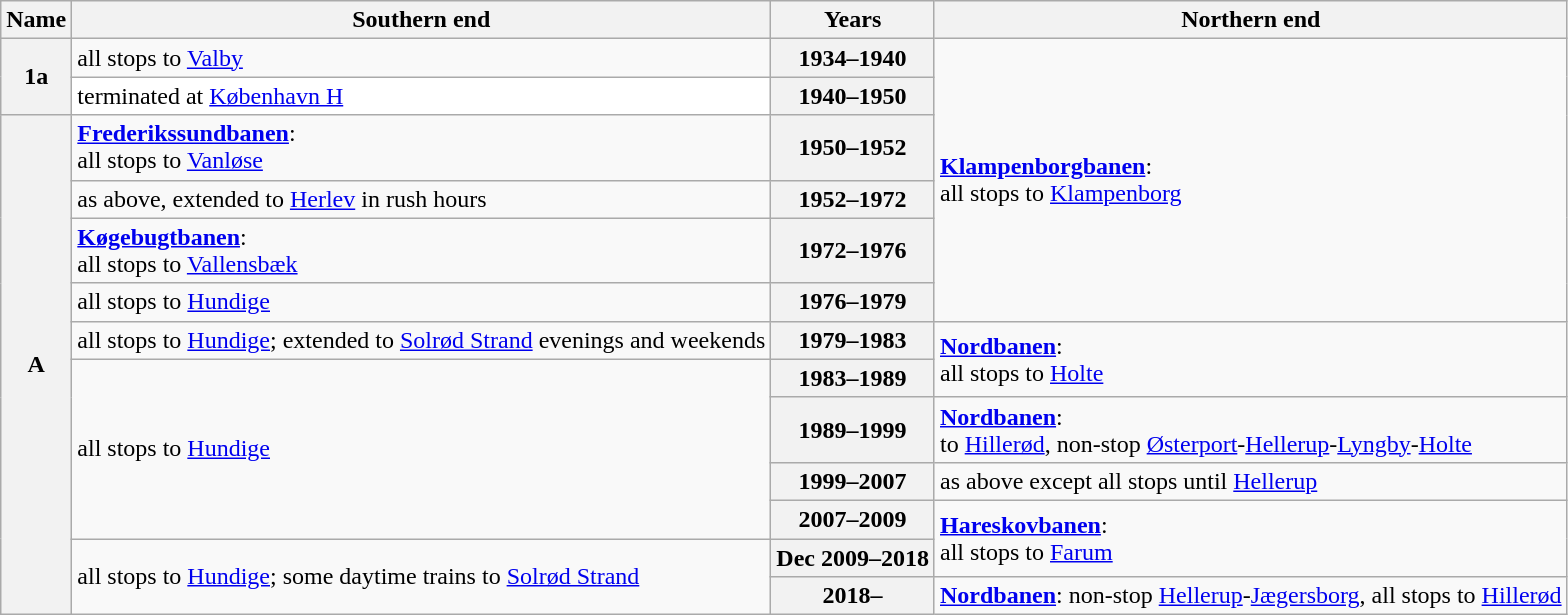<table class=wikitable>
<tr>
<th>Name</th>
<th>Southern end</th>
<th>Years</th>
<th>Northern end</th>
</tr>
<tr>
<th rowspan=2>1a</th>
<td>all stops to <a href='#'>Valby</a></td>
<th>1934–1940</th>
<td rowspan=6><strong><a href='#'>Klampenborgbanen</a></strong>:<br>all stops to <a href='#'>Klampenborg</a></td>
</tr>
<tr>
<td style="background:white; foreground:darkgray">terminated at <a href='#'>København H</a></td>
<th>1940–1950</th>
</tr>
<tr>
<th rowspan=11>A</th>
<td><strong><a href='#'>Frederikssundbanen</a></strong>:<br>all stops to <a href='#'>Vanløse</a></td>
<th>1950–1952</th>
</tr>
<tr>
<td>as above, extended to <a href='#'>Herlev</a> in rush hours</td>
<th>1952–1972</th>
</tr>
<tr>
<td><strong><a href='#'>Køgebugtbanen</a></strong>:<br>all stops to <a href='#'>Vallensbæk</a></td>
<th>1972–1976</th>
</tr>
<tr>
<td>all stops to <a href='#'>Hundige</a></td>
<th>1976–1979</th>
</tr>
<tr>
<td>all stops to <a href='#'>Hundige</a>; extended to <a href='#'>Solrød Strand</a> evenings and weekends</td>
<th>1979–1983</th>
<td rowspan=2><strong><a href='#'>Nordbanen</a></strong>:<br>all stops to <a href='#'>Holte</a></td>
</tr>
<tr>
<td rowspan=4>all stops to <a href='#'>Hundige</a></td>
<th>1983–1989</th>
</tr>
<tr>
<th>1989–1999</th>
<td><strong><a href='#'>Nordbanen</a></strong>:<br>to <a href='#'>Hillerød</a>, non-stop <a href='#'>Østerport</a>-<a href='#'>Hellerup</a>-<a href='#'>Lyngby</a>-<a href='#'>Holte</a></td>
</tr>
<tr>
<th>1999–2007</th>
<td>as above except all stops until <a href='#'>Hellerup</a></td>
</tr>
<tr>
<th>2007–2009</th>
<td rowspan=2><strong><a href='#'>Hareskovbanen</a></strong>:<br>all stops to <a href='#'>Farum</a></td>
</tr>
<tr>
<td rowspan=2>all stops to <a href='#'>Hundige</a>; some daytime trains to <a href='#'>Solrød Strand</a></td>
<th>Dec 2009–2018</th>
</tr>
<tr>
<th>2018–</th>
<td><strong><a href='#'>Nordbanen</a></strong>: non-stop <a href='#'>Hellerup</a>-<a href='#'>Jægersborg</a>, all stops to <a href='#'>Hillerød</a></td>
</tr>
</table>
